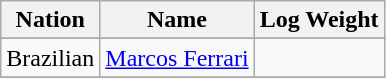<table class="wikitable" style="display: inline-table">
<tr>
<th>Nation</th>
<th>Name</th>
<th>Log Weight</th>
</tr>
<tr>
</tr>
<tr>
<td> Brazilian</td>
<td><a href='#'>Marcos Ferrari</a></td>
<td></td>
</tr>
<tr>
</tr>
</table>
